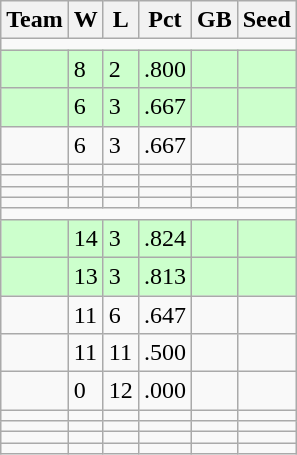<table class="wikitable">
<tr>
<th>Team</th>
<th>W</th>
<th>L</th>
<th>Pct</th>
<th>GB</th>
<th>Seed</th>
</tr>
<tr>
<td colspan=6></td>
</tr>
<tr bgcolor="#ccffcc">
<td></td>
<td>8</td>
<td>2</td>
<td>.800</td>
<td></td>
<td></td>
</tr>
<tr bgcolor="#ccffcc">
<td></td>
<td>6</td>
<td>3</td>
<td>.667</td>
<td></td>
<td></td>
</tr>
<tr>
<td></td>
<td>6</td>
<td>3</td>
<td>.667</td>
<td></td>
<td></td>
</tr>
<tr>
<td></td>
<td></td>
<td></td>
<td></td>
<td></td>
<td></td>
</tr>
<tr>
<td></td>
<td></td>
<td></td>
<td></td>
<td></td>
<td></td>
</tr>
<tr>
<td></td>
<td></td>
<td></td>
<td></td>
<td></td>
<td></td>
</tr>
<tr>
<td></td>
<td></td>
<td></td>
<td></td>
<td></td>
<td></td>
</tr>
<tr>
<td colspan=6></td>
</tr>
<tr bgcolor="#ccffcc">
<td></td>
<td>14</td>
<td>3</td>
<td>.824</td>
<td></td>
<td></td>
</tr>
<tr bgcolor="#ccffcc">
<td></td>
<td>13</td>
<td>3</td>
<td>.813</td>
<td></td>
<td></td>
</tr>
<tr>
<td></td>
<td>11</td>
<td>6</td>
<td>.647</td>
<td></td>
<td></td>
</tr>
<tr>
<td></td>
<td>11</td>
<td>11</td>
<td>.500</td>
<td></td>
<td></td>
</tr>
<tr>
<td></td>
<td>0</td>
<td>12</td>
<td>.000</td>
<td></td>
<td></td>
</tr>
<tr>
<td></td>
<td></td>
<td></td>
<td></td>
<td></td>
<td></td>
</tr>
<tr>
<td></td>
<td></td>
<td></td>
<td></td>
<td></td>
<td></td>
</tr>
<tr>
<td></td>
<td></td>
<td></td>
<td></td>
<td></td>
<td></td>
</tr>
<tr>
<td></td>
<td></td>
<td></td>
<td></td>
<td></td>
<td></td>
</tr>
</table>
